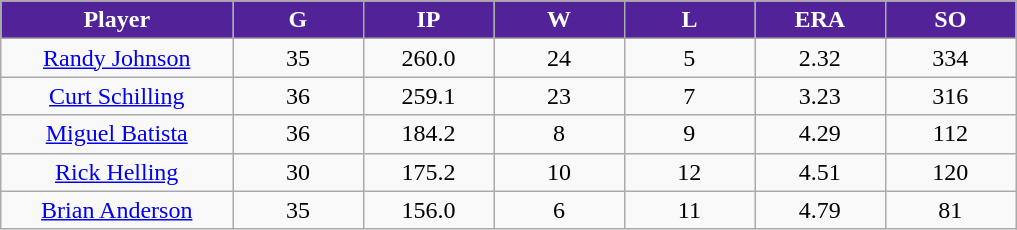<table class="wikitable sortable" style="text-align:center;">
<tr>
<th style="background:#522398;color:white;" width="16%">Player</th>
<th style="background:#522398;color:white;" width="9%">G</th>
<th style="background:#522398;color:white;" width="9%">IP</th>
<th style="background:#522398;color:white;" width="9%">W</th>
<th style="background:#522398;color:white;" width="9%">L</th>
<th style="background:#522398;color:white;" width="9%">ERA</th>
<th style="background:#522398;color:white;" width="9%">SO</th>
</tr>
<tr>
<td><a href='#'>Randy Johnson</a></td>
<td>35</td>
<td>260.0</td>
<td>24</td>
<td>5</td>
<td>2.32</td>
<td>334</td>
</tr>
<tr>
<td><a href='#'>Curt Schilling</a></td>
<td>36</td>
<td>259.1</td>
<td>23</td>
<td>7</td>
<td>3.23</td>
<td>316</td>
</tr>
<tr>
<td><a href='#'>Miguel Batista</a></td>
<td>36</td>
<td>184.2</td>
<td>8</td>
<td>9</td>
<td>4.29</td>
<td>112</td>
</tr>
<tr>
<td><a href='#'>Rick Helling</a></td>
<td>30</td>
<td>175.2</td>
<td>10</td>
<td>12</td>
<td>4.51</td>
<td>120</td>
</tr>
<tr>
<td><a href='#'>Brian Anderson</a></td>
<td>35</td>
<td>156.0</td>
<td>6</td>
<td>11</td>
<td>4.79</td>
<td>81</td>
</tr>
</table>
